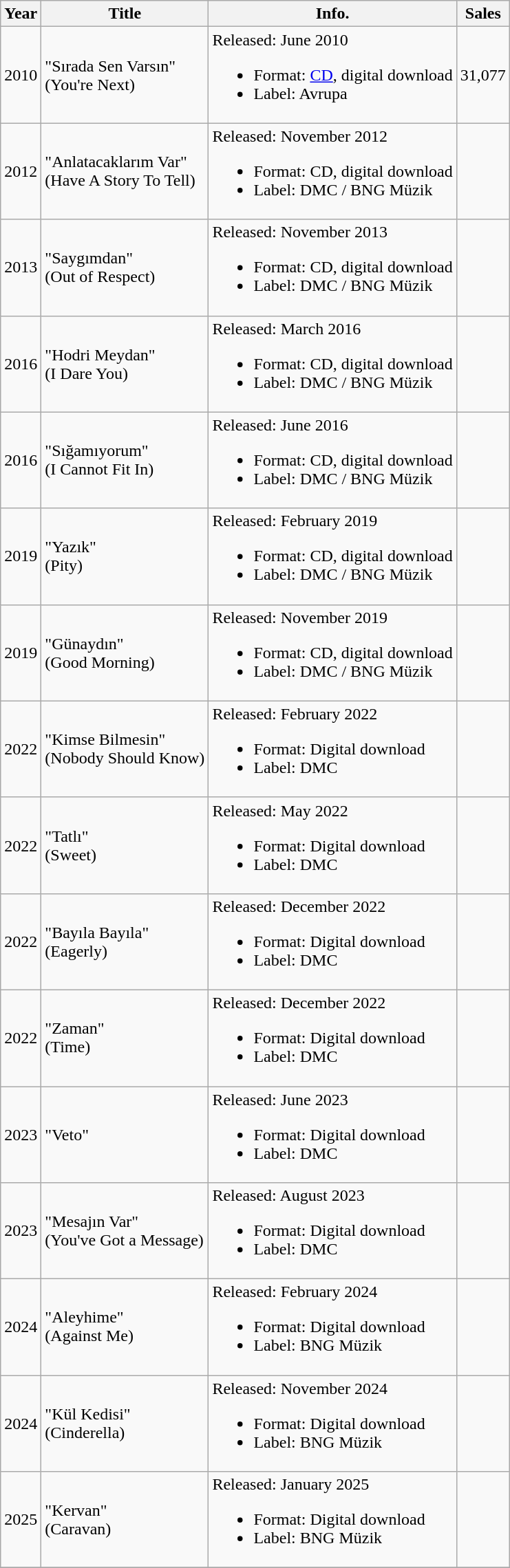<table class="wikitable">
<tr>
<th>Year</th>
<th>Title</th>
<th>Info.</th>
<th>Sales</th>
</tr>
<tr>
<td>2010</td>
<td>"Sırada Sen Varsın"<br>(You're Next)</td>
<td>Released: June 2010<br><ul><li>Format: <a href='#'>CD</a>, digital download</li><li>Label: Avrupa</li></ul></td>
<td>31,077</td>
</tr>
<tr>
<td>2012</td>
<td>"Anlatacaklarım Var"<br>(Have A Story To Tell)</td>
<td>Released: November 2012<br><ul><li>Format: CD, digital download</li><li>Label: DMC / BNG Müzik</li></ul></td>
<td></td>
</tr>
<tr>
<td>2013</td>
<td>"Saygımdan"<br>(Out of Respect)</td>
<td>Released: November 2013<br><ul><li>Format: CD, digital download</li><li>Label: DMC / BNG Müzik</li></ul></td>
<td></td>
</tr>
<tr>
<td>2016</td>
<td>"Hodri Meydan"<br>(I Dare You)</td>
<td>Released: March 2016<br><ul><li>Format: CD, digital download</li><li>Label: DMC / BNG Müzik</li></ul></td>
<td></td>
</tr>
<tr>
<td>2016</td>
<td>"Sığamıyorum"<br>(I Cannot Fit In)</td>
<td>Released: June 2016<br><ul><li>Format: CD, digital download</li><li>Label: DMC / BNG Müzik</li></ul></td>
<td></td>
</tr>
<tr>
<td>2019</td>
<td>"Yazık"<br>(Pity)</td>
<td>Released: February 2019<br><ul><li>Format: CD, digital download</li><li>Label: DMC / BNG Müzik</li></ul></td>
<td></td>
</tr>
<tr>
<td>2019</td>
<td>"Günaydın"<br>(Good Morning)</td>
<td>Released: November 2019<br><ul><li>Format: CD, digital download</li><li>Label: DMC / BNG Müzik</li></ul></td>
<td></td>
</tr>
<tr>
<td>2022</td>
<td>"Kimse Bilmesin"<br>(Nobody Should Know)</td>
<td>Released: February 2022<br><ul><li>Format: Digital download</li><li>Label: DMC</li></ul></td>
<td></td>
</tr>
<tr>
<td>2022</td>
<td>"Tatlı"<br>(Sweet)</td>
<td>Released: May 2022<br><ul><li>Format: Digital download</li><li>Label: DMC</li></ul></td>
<td></td>
</tr>
<tr>
<td>2022</td>
<td>"Bayıla Bayıla"<br>(Eagerly)</td>
<td>Released: December 2022<br><ul><li>Format: Digital download</li><li>Label: DMC</li></ul></td>
<td></td>
</tr>
<tr>
<td>2022</td>
<td>"Zaman"<br>(Time)</td>
<td>Released: December 2022<br><ul><li>Format: Digital download</li><li>Label: DMC</li></ul></td>
<td></td>
</tr>
<tr>
<td>2023</td>
<td>"Veto"</td>
<td>Released: June 2023<br><ul><li>Format: Digital download</li><li>Label: DMC</li></ul></td>
<td></td>
</tr>
<tr>
<td>2023</td>
<td>"Mesajın Var"<br>(You've Got a Message)</td>
<td>Released: August 2023<br><ul><li>Format: Digital download</li><li>Label: DMC</li></ul></td>
<td></td>
</tr>
<tr>
<td>2024</td>
<td>"Aleyhime"<br>(Against Me)</td>
<td>Released: February 2024<br><ul><li>Format: Digital download</li><li>Label: BNG Müzik</li></ul></td>
<td></td>
</tr>
<tr>
<td>2024</td>
<td>"Kül Kedisi"<br>(Cinderella)</td>
<td>Released: November 2024<br><ul><li>Format: Digital download</li><li>Label: BNG Müzik</li></ul></td>
<td></td>
</tr>
<tr>
<td>2025</td>
<td>"Kervan"<br>(Caravan)</td>
<td>Released: January 2025<br><ul><li>Format: Digital download</li><li>Label: BNG Müzik</li></ul></td>
<td></td>
</tr>
<tr>
</tr>
</table>
